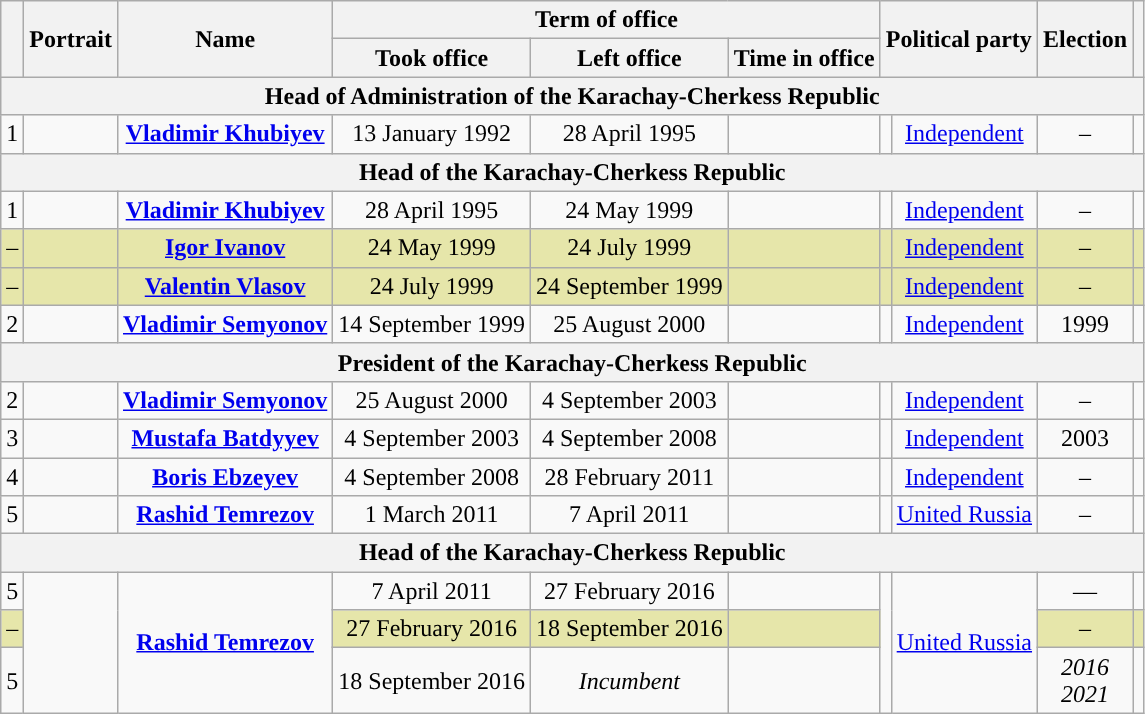<table class="wikitable" style="text-align:center">
<tr>
<th rowspan=2></th>
<th rowspan=2>Portrait</th>
<th rowspan=2>Name<br></th>
<th colspan=3>Term of office</th>
<th colspan=2 rowspan=2>Political party</th>
<th rowspan=2>Election</th>
<th rowspan=2></th>
</tr>
<tr>
<th>Took office</th>
<th>Left office</th>
<th>Time in office</th>
</tr>
<tr>
<th colspan=10>Head of Administration of the Karachay-Cherkess Republic</th>
</tr>
<tr>
<td>1</td>
<td></td>
<td><strong><a href='#'>Vladimir Khubiyev</a></strong><br></td>
<td>13 January 1992</td>
<td>28 April 1995</td>
<td></td>
<td style="background: "></td>
<td><a href='#'>Independent</a></td>
<td>–</td>
<td></td>
</tr>
<tr>
<th colspan=10>Head of the Karachay-Cherkess Republic</th>
</tr>
<tr>
<td>1</td>
<td></td>
<td><strong><a href='#'>Vladimir Khubiyev</a></strong><br></td>
<td>28 April 1995</td>
<td>24 May 1999</td>
<td></td>
<td style="background: "></td>
<td><a href='#'>Independent</a></td>
<td>–</td>
<td></td>
</tr>
<tr style="background:#e6e6aa;">
<td>–</td>
<td></td>
<td><strong><a href='#'>Igor Ivanov</a></strong><br></td>
<td>24 May 1999</td>
<td>24 July 1999</td>
<td></td>
<td style="background: "></td>
<td><a href='#'>Independent</a></td>
<td>–</td>
<td></td>
</tr>
<tr style="background:#e6e6aa;">
<td>–</td>
<td></td>
<td><strong><a href='#'>Valentin Vlasov</a></strong><br></td>
<td>24 July 1999</td>
<td>24 September 1999</td>
<td></td>
<td style="background: "></td>
<td><a href='#'>Independent</a></td>
<td>–</td>
<td></td>
</tr>
<tr>
<td>2</td>
<td></td>
<td><strong><a href='#'>Vladimir Semyonov</a></strong><br></td>
<td>14 September 1999</td>
<td>25 August 2000</td>
<td></td>
<td style="background: "></td>
<td><a href='#'>Independent</a></td>
<td>1999</td>
<td></td>
</tr>
<tr>
<th colspan=10>President of the Karachay-Cherkess Republic</th>
</tr>
<tr>
<td>2</td>
<td></td>
<td><strong><a href='#'>Vladimir Semyonov</a></strong><br></td>
<td>25 August 2000</td>
<td>4 September 2003</td>
<td></td>
<td style="background: "></td>
<td><a href='#'>Independent</a></td>
<td>–</td>
<td></td>
</tr>
<tr>
<td>3</td>
<td></td>
<td><strong><a href='#'>Mustafa Batdyyev</a></strong><br></td>
<td>4 September 2003</td>
<td>4 September 2008</td>
<td></td>
<td style="background: "></td>
<td><a href='#'>Independent</a></td>
<td>2003</td>
<td></td>
</tr>
<tr>
<td>4</td>
<td></td>
<td><strong><a href='#'>Boris Ebzeyev</a></strong><br></td>
<td>4 September 2008</td>
<td>28 February 2011</td>
<td></td>
<td style="background: "></td>
<td><a href='#'>Independent</a></td>
<td>–</td>
<td></td>
</tr>
<tr>
<td>5</td>
<td></td>
<td><strong><a href='#'>Rashid Temrezov</a></strong><br></td>
<td>1 March 2011</td>
<td>7 April 2011</td>
<td></td>
<td style="background: "></td>
<td><a href='#'>United Russia</a></td>
<td>–</td>
<td></td>
</tr>
<tr>
<th colspan=10>Head of the Karachay-Cherkess Republic</th>
</tr>
<tr>
<td>5</td>
<td rowspan=3></td>
<td rowspan=3><strong><a href='#'>Rashid Temrezov</a></strong><br></td>
<td>7 April 2011</td>
<td>27 February 2016</td>
<td></td>
<td rowspan=3 style="background: "></td>
<td rowspan=3><a href='#'>United Russia</a></td>
<td>—</td>
<td></td>
</tr>
<tr style="background:#e6e6aa;">
<td>–</td>
<td>27 February 2016</td>
<td>18 September 2016</td>
<td></td>
<td>–</td>
<td></td>
</tr>
<tr>
<td>5</td>
<td>18 September 2016</td>
<td><em>Incumbent</em></td>
<td></td>
<td><em>2016</em><br><em>2021</em></td>
<td></td>
</tr>
</table>
